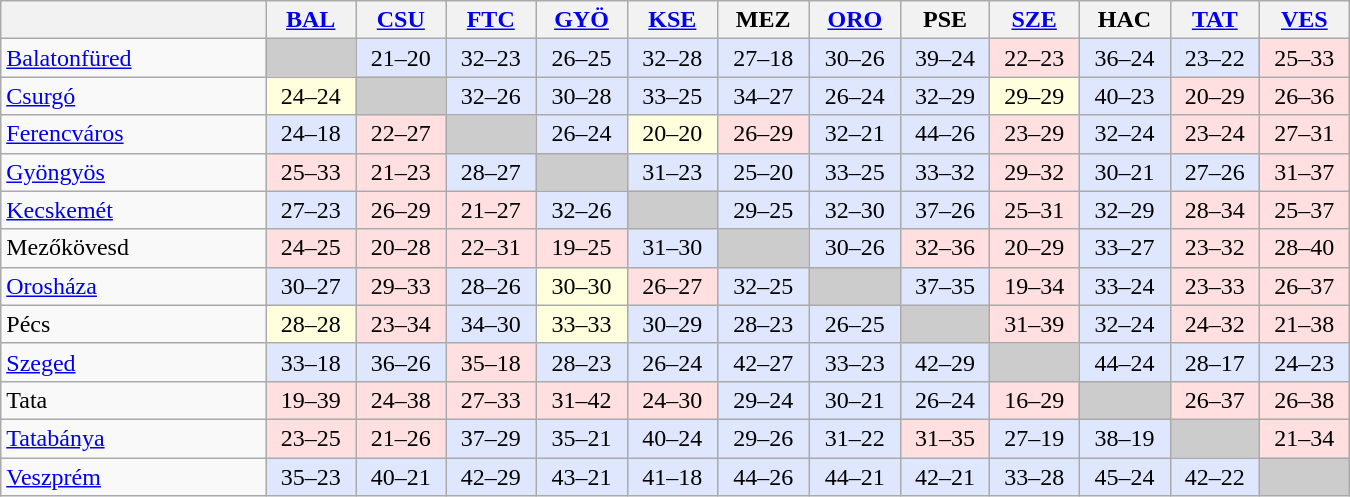<table class="wikitable" style="text-align: center;" width="900">
<tr>
<th width=200></th>
<th width=60><a href='#'>BAL</a></th>
<th width=60><a href='#'>CSU</a></th>
<th width=60><a href='#'>FTC</a></th>
<th width=60><a href='#'>GYÖ</a></th>
<th width=60><a href='#'>KSE</a></th>
<th width=60>MEZ</th>
<th width=60><a href='#'>ORO</a></th>
<th width=60>PSE</th>
<th width=60><a href='#'>SZE</a></th>
<th width=60>HAC</th>
<th width=60><a href='#'>TAT</a></th>
<th width=60><a href='#'>VES</a></th>
</tr>
<tr>
<td style="text-align: left;"><a href='#'>Balatonfüred</a></td>
<td bgcolor=#CCCCCC> </td>
<td bgcolor=#DFE7FF>21–20</td>
<td bgcolor=#DFE7FF>32–23</td>
<td bgcolor=#DFE7FF>26–25</td>
<td bgcolor=#DFE7FF>32–28</td>
<td bgcolor=#DFE7FF>27–18</td>
<td bgcolor=#DFE7FF>30–26</td>
<td bgcolor=#DFE7FF>39–24</td>
<td bgcolor=#FFDFDF>22–23</td>
<td bgcolor=#DFE7FF>36–24</td>
<td bgcolor=#DFE7FF>23–22</td>
<td bgcolor=#FFDFDF>25–33</td>
</tr>
<tr>
<td style="text-align: left;"><a href='#'>Csurgó</a></td>
<td bgcolor=#FFFFDD>24–24</td>
<td bgcolor=#CCCCCC> </td>
<td bgcolor=#DFE7FF>32–26</td>
<td bgcolor=#DFE7FF>30–28</td>
<td bgcolor=#DFE7FF>33–25</td>
<td bgcolor=#DFE7FF>34–27</td>
<td bgcolor=#DFE7FF>26–24</td>
<td bgcolor=#DFE7FF>32–29</td>
<td bgcolor=#FFFFDD>29–29</td>
<td bgcolor=#DFE7FF>40–23</td>
<td bgcolor=#FFDFDF>20–29</td>
<td bgcolor=#FFDFDF>26–36</td>
</tr>
<tr>
<td style="text-align: left;"><a href='#'>Ferencváros</a></td>
<td bgcolor=#DFE7FF>24–18</td>
<td bgcolor=#FFDFDF>22–27</td>
<td bgcolor=#CCCCCC> </td>
<td bgcolor=#DFE7FF>26–24</td>
<td bgcolor=#FFFFDD>20–20</td>
<td bgcolor=#FFDFDF>26–29</td>
<td bgcolor=#DFE7FF>32–21</td>
<td bgcolor=#DFE7FF>44–26</td>
<td bgcolor=#FFDFDF>23–29</td>
<td bgcolor=#DFE7FF>32–24</td>
<td bgcolor=#FFDFDF>23–24</td>
<td bgcolor=#FFDFDF>27–31</td>
</tr>
<tr>
<td style="text-align: left;"><a href='#'>Gyöngyös</a></td>
<td bgcolor=#FFDFDF>25–33</td>
<td bgcolor=#FFDFDF>21–23</td>
<td bgcolor=#DFE7FF>28–27</td>
<td bgcolor=#CCCCCC> </td>
<td bgcolor=#DFE7FF>31–23</td>
<td bgcolor=#DFE7FF>25–20</td>
<td bgcolor=#DFE7FF>33–25</td>
<td bgcolor=#DFE7FF>33–32</td>
<td bgcolor=#FFDFDF>29–32</td>
<td bgcolor=#DFE7FF>30–21</td>
<td bgcolor=#DFE7FF>27–26</td>
<td bgcolor=#FFDFDF>31–37</td>
</tr>
<tr>
<td style="text-align: left;"><a href='#'>Kecskemét</a></td>
<td bgcolor=#DFE7FF>27–23</td>
<td bgcolor=#FFDFDF>26–29</td>
<td bgcolor=#FFDFDF>21–27</td>
<td bgcolor=#DFE7FF>32–26</td>
<td bgcolor=#CCCCCC> </td>
<td bgcolor=#DFE7FF>29–25</td>
<td bgcolor=#DFE7FF>32–30</td>
<td bgcolor=#DFE7FF>37–26</td>
<td bgcolor=#FFDFDF>25–31</td>
<td bgcolor=#DFE7FF>32–29</td>
<td bgcolor=#FFDFDF>28–34</td>
<td bgcolor=#FFDFDF>25–37</td>
</tr>
<tr>
<td style="text-align: left;">Mezőkövesd</td>
<td bgcolor=#FFDFDF>24–25</td>
<td bgcolor=#FFDFDF>20–28</td>
<td bgcolor=#FFDFDF>22–31</td>
<td bgcolor=#FFDFDF>19–25</td>
<td bgcolor=#DFE7FF>31–30</td>
<td bgcolor=#CCCCCC> </td>
<td bgcolor=#DFE7FF>30–26</td>
<td bgcolor=#FFDFDF>32–36</td>
<td bgcolor=#FFDFDF>20–29</td>
<td bgcolor=#DFE7FF>33–27</td>
<td bgcolor=#FFDFDF>23–32</td>
<td bgcolor=#FFDFDF>28–40</td>
</tr>
<tr>
<td style="text-align: left;"><a href='#'>Orosháza</a></td>
<td bgcolor=#DFE7FF>30–27</td>
<td bgcolor=#FFDFDF>29–33</td>
<td bgcolor=#DFE7FF>28–26</td>
<td bgcolor=#FFFFDD>30–30</td>
<td bgcolor=#FFDFDF>26–27</td>
<td bgcolor=#DFE7FF>32–25</td>
<td bgcolor=#CCCCCC> </td>
<td bgcolor=#DFE7FF>37–35</td>
<td bgcolor=#FFDFDF>19–34</td>
<td bgcolor=#DFE7FF>33–24</td>
<td bgcolor=#FFDFDF>23–33</td>
<td bgcolor=#FFDFDF>26–37</td>
</tr>
<tr>
<td style="text-align: left;">Pécs</td>
<td bgcolor=#FFFFDD>28–28</td>
<td bgcolor=#FFDFDF>23–34</td>
<td bgcolor=#DFE7FF>34–30</td>
<td bgcolor=#FFFFDD>33–33</td>
<td bgcolor=#DFE7FF>30–29</td>
<td bgcolor=#DFE7FF>28–23</td>
<td bgcolor=#DFE7FF>26–25</td>
<td bgcolor=#CCCCCC> </td>
<td bgcolor=#FFDFDF>31–39</td>
<td bgcolor=#DFE7FF>32–24</td>
<td bgcolor=#FFDFDF>24–32</td>
<td bgcolor=#FFDFDF>21–38</td>
</tr>
<tr>
<td style="text-align: left;"><a href='#'>Szeged</a></td>
<td bgcolor=#DFE7FF>33–18</td>
<td bgcolor=#DFE7FF>36–26</td>
<td bgcolor=#FFDFDF>35–18</td>
<td bgcolor=#DFE7FF>28–23</td>
<td bgcolor=#DFE7FF>26–24</td>
<td bgcolor=#DFE7FF>42–27</td>
<td bgcolor=#DFE7FF>33–23</td>
<td bgcolor=#DFE7FF>42–29</td>
<td bgcolor=#CCCCCC> </td>
<td bgcolor=#DFE7FF>44–24</td>
<td bgcolor=#DFE7FF>28–17</td>
<td bgcolor=#DFE7FF>24–23</td>
</tr>
<tr>
<td style="text-align: left;">Tata</td>
<td bgcolor=#FFDFDF>19–39</td>
<td bgcolor=#FFDFDF>24–38</td>
<td bgcolor=#FFDFDF>27–33</td>
<td bgcolor=#FFDFDF>31–42</td>
<td bgcolor=#FFDFDF>24–30</td>
<td bgcolor=#DFE7FF>29–24</td>
<td bgcolor=#DFE7FF>30–21</td>
<td bgcolor=#DFE7FF>26–24</td>
<td bgcolor=#FFDFDF>16–29</td>
<td bgcolor=#CCCCCC> </td>
<td bgcolor=#FFDFDF>26–37</td>
<td bgcolor=#FFDFDF>26–38</td>
</tr>
<tr>
<td style="text-align: left;"><a href='#'>Tatabánya</a></td>
<td bgcolor=#FFDFDF>23–25</td>
<td bgcolor=#FFDFDF>21–26</td>
<td bgcolor=#DFE7FF>37–29</td>
<td bgcolor=#DFE7FF>35–21</td>
<td bgcolor=#DFE7FF>40–24</td>
<td bgcolor=#DFE7FF>29–26</td>
<td bgcolor=#DFE7FF>31–22</td>
<td bgcolor=#FFDFDF>31–35</td>
<td bgcolor=#DFE7FF>27–19</td>
<td bgcolor=#DFE7FF>38–19</td>
<td bgcolor=#CCCCCC> </td>
<td bgcolor=#FFDFDF>21–34</td>
</tr>
<tr>
<td style="text-align: left;"><a href='#'>Veszprém</a></td>
<td bgcolor=#DFE7FF>35–23</td>
<td bgcolor=#DFE7FF>40–21</td>
<td bgcolor=#DFE7FF>42–29</td>
<td bgcolor=#DFE7FF>43–21</td>
<td bgcolor=#DFE7FF>41–18</td>
<td bgcolor=#DFE7FF>44–26</td>
<td bgcolor=#DFE7FF>44–21</td>
<td bgcolor=#DFE7FF>42–21</td>
<td bgcolor=#DFE7FF>33–28</td>
<td bgcolor=#DFE7FF>45–24</td>
<td bgcolor=#DFE7FF>42–22</td>
<td bgcolor=#CCCCCC> </td>
</tr>
</table>
